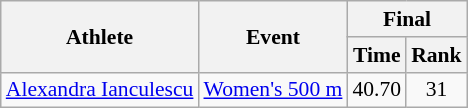<table class="wikitable" style="font-size:90%">
<tr>
<th rowspan=2>Athlete</th>
<th rowspan=2>Event</th>
<th colspan=2>Final</th>
</tr>
<tr>
<th>Time</th>
<th>Rank</th>
</tr>
<tr align=center>
<td align=left><a href='#'>Alexandra Ianculescu</a></td>
<td align=left><a href='#'>Women's 500 m</a></td>
<td>40.70</td>
<td>31</td>
</tr>
</table>
